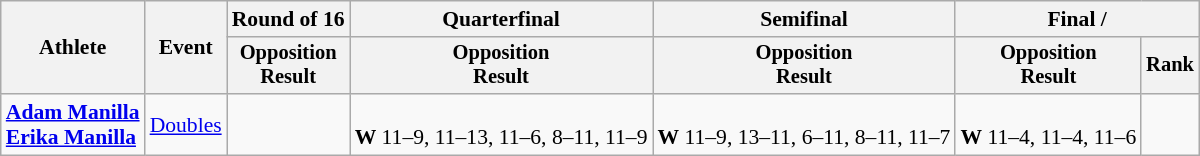<table class=wikitable style=font-size:90%>
<tr>
<th rowspan=2>Athlete</th>
<th rowspan=2>Event</th>
<th>Round of 16</th>
<th>Quarterfinal</th>
<th>Semifinal</th>
<th colspan=2>Final / </th>
</tr>
<tr style=font-size:95%>
<th>Opposition<br>Result</th>
<th>Opposition<br>Result</th>
<th>Opposition<br>Result</th>
<th>Opposition<br>Result</th>
<th>Rank</th>
</tr>
<tr align=center>
<td align=left><strong><a href='#'>Adam Manilla</a><br><a href='#'>Erika Manilla</a></strong></td>
<td align=left><a href='#'>Doubles</a></td>
<td></td>
<td><br><strong>W</strong> 11–9, 11–13, 11–6, 8–11, 11–9</td>
<td><br><strong>W</strong> 11–9, 13–11, 6–11, 8–11, 11–7</td>
<td><br><strong>W</strong> 11–4, 11–4, 11–6</td>
<td></td>
</tr>
</table>
